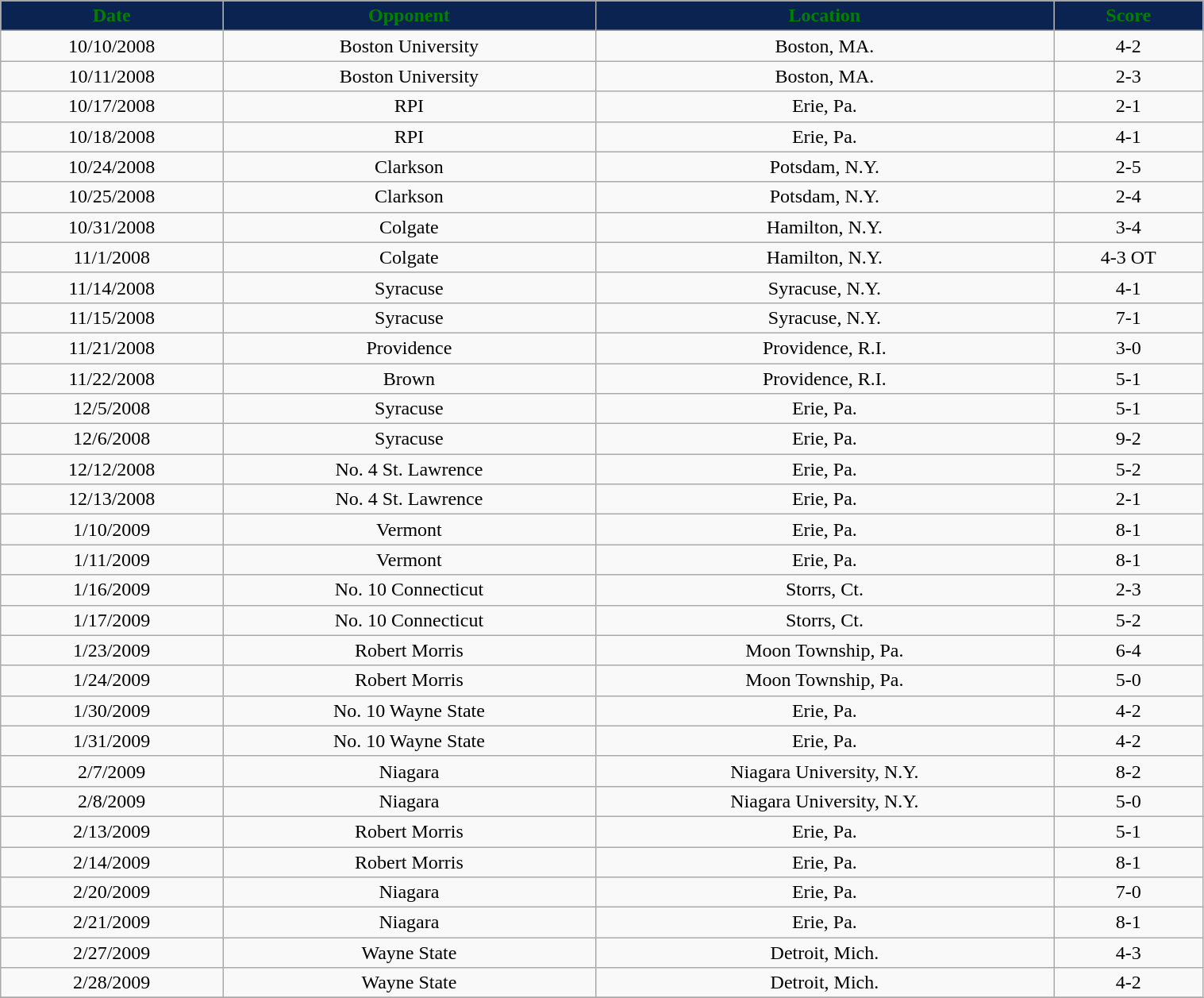<table class="wikitable" width="80%">
<tr align="center"  style="background:#0a2351;color:green;">
<td><strong>Date</strong></td>
<td><strong>Opponent</strong></td>
<td><strong>Location</strong></td>
<td><strong>Score</strong></td>
</tr>
<tr align="center" bgcolor="">
<td>10/10/2008</td>
<td>Boston University</td>
<td>Boston, MA.</td>
<td>4-2</td>
</tr>
<tr align="center" bgcolor="">
<td>10/11/2008</td>
<td>Boston University</td>
<td>Boston, MA.</td>
<td>2-3</td>
</tr>
<tr align="center" bgcolor="">
<td>10/17/2008</td>
<td>RPI</td>
<td>Erie, Pa.</td>
<td>2-1</td>
</tr>
<tr align="center" bgcolor="">
<td>10/18/2008</td>
<td>RPI</td>
<td>Erie, Pa.</td>
<td>4-1</td>
</tr>
<tr align="center" bgcolor="">
<td>10/24/2008</td>
<td>Clarkson</td>
<td>Potsdam, N.Y.</td>
<td>2-5</td>
</tr>
<tr align="center" bgcolor="">
<td>10/25/2008</td>
<td>Clarkson</td>
<td>Potsdam, N.Y.</td>
<td>2-4</td>
</tr>
<tr align="center" bgcolor="">
<td>10/31/2008</td>
<td>Colgate</td>
<td>Hamilton, N.Y.</td>
<td>3-4</td>
</tr>
<tr align="center" bgcolor="">
<td>11/1/2008</td>
<td>Colgate</td>
<td>Hamilton, N.Y.</td>
<td>4-3 OT</td>
</tr>
<tr align="center" bgcolor="">
<td>11/14/2008</td>
<td>Syracuse</td>
<td>Syracuse, N.Y.</td>
<td>4-1</td>
</tr>
<tr align="center" bgcolor="">
<td>11/15/2008</td>
<td>Syracuse</td>
<td>Syracuse, N.Y.</td>
<td>7-1</td>
</tr>
<tr align="center" bgcolor="">
<td>11/21/2008</td>
<td>Providence</td>
<td>Providence, R.I.</td>
<td>3-0</td>
</tr>
<tr align="center" bgcolor="">
<td>11/22/2008</td>
<td>Brown</td>
<td>Providence, R.I.</td>
<td>5-1</td>
</tr>
<tr align="center" bgcolor="">
<td>12/5/2008</td>
<td>Syracuse</td>
<td>Erie, Pa.</td>
<td>5-1</td>
</tr>
<tr align="center" bgcolor="">
<td>12/6/2008</td>
<td>Syracuse</td>
<td>Erie, Pa.</td>
<td>9-2</td>
</tr>
<tr align="center" bgcolor="">
<td>12/12/2008</td>
<td>No. 4 St. Lawrence</td>
<td>Erie, Pa.</td>
<td>5-2</td>
</tr>
<tr align="center" bgcolor="">
<td>12/13/2008</td>
<td>No. 4 St. Lawrence</td>
<td>Erie, Pa.</td>
<td>2-1</td>
</tr>
<tr align="center" bgcolor="">
<td>1/10/2009</td>
<td>Vermont</td>
<td>Erie, Pa.</td>
<td>8-1</td>
</tr>
<tr align="center" bgcolor="">
<td>1/11/2009</td>
<td>Vermont</td>
<td>Erie, Pa.</td>
<td>8-1</td>
</tr>
<tr align="center" bgcolor="">
<td>1/16/2009</td>
<td>No. 10 Connecticut</td>
<td>Storrs, Ct.</td>
<td>2-3</td>
</tr>
<tr align="center" bgcolor="">
<td>1/17/2009</td>
<td>No. 10 Connecticut</td>
<td>Storrs, Ct.</td>
<td>5-2</td>
</tr>
<tr align="center" bgcolor="">
<td>1/23/2009</td>
<td>Robert Morris</td>
<td>Moon Township, Pa.</td>
<td>6-4</td>
</tr>
<tr align="center" bgcolor="">
<td>1/24/2009</td>
<td>Robert Morris</td>
<td>Moon Township, Pa.</td>
<td>5-0</td>
</tr>
<tr align="center" bgcolor="">
<td>1/30/2009</td>
<td>No. 10 Wayne State</td>
<td>Erie, Pa.</td>
<td>4-2</td>
</tr>
<tr align="center" bgcolor="">
<td>1/31/2009</td>
<td>No. 10 Wayne State</td>
<td>Erie, Pa.</td>
<td>4-2</td>
</tr>
<tr align="center" bgcolor="">
<td>2/7/2009</td>
<td>Niagara</td>
<td>Niagara University, N.Y.</td>
<td>8-2</td>
</tr>
<tr align="center" bgcolor="">
<td>2/8/2009</td>
<td>Niagara</td>
<td>Niagara University, N.Y.</td>
<td>5-0</td>
</tr>
<tr align="center" bgcolor="">
<td>2/13/2009</td>
<td>Robert Morris</td>
<td>Erie, Pa.</td>
<td>5-1</td>
</tr>
<tr align="center" bgcolor="">
<td>2/14/2009</td>
<td>Robert Morris</td>
<td>Erie, Pa.</td>
<td>8-1</td>
</tr>
<tr align="center" bgcolor="">
<td>2/20/2009</td>
<td>Niagara</td>
<td>Erie, Pa.</td>
<td>7-0</td>
</tr>
<tr align="center" bgcolor="">
<td>2/21/2009</td>
<td>Niagara</td>
<td>Erie, Pa.</td>
<td>8-1</td>
</tr>
<tr align="center" bgcolor="">
<td>2/27/2009</td>
<td>Wayne State</td>
<td>Detroit, Mich.</td>
<td>4-3</td>
</tr>
<tr align="center" bgcolor="">
<td>2/28/2009</td>
<td>Wayne State</td>
<td>Detroit, Mich.</td>
<td>4-2</td>
</tr>
<tr align="center" bgcolor="">
</tr>
</table>
